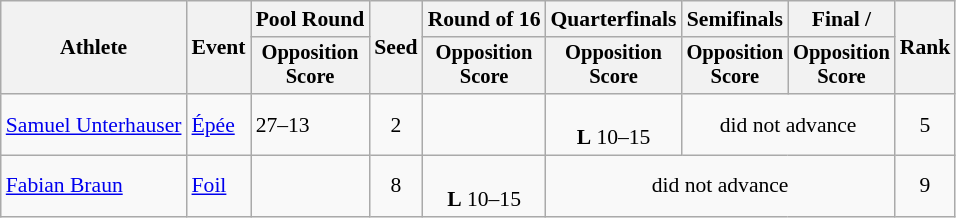<table class=wikitable style="font-size:90%">
<tr>
<th rowspan="2">Athlete</th>
<th rowspan="2">Event</th>
<th>Pool Round</th>
<th rowspan="2">Seed</th>
<th>Round of 16</th>
<th>Quarterfinals</th>
<th>Semifinals</th>
<th>Final / </th>
<th rowspan=2>Rank</th>
</tr>
<tr style="font-size:95%">
<th>Opposition<br>Score</th>
<th>Opposition<br>Score</th>
<th>Opposition<br>Score</th>
<th>Opposition<br>Score</th>
<th>Opposition<br>Score</th>
</tr>
<tr align=center>
<td align=left><a href='#'>Samuel Unterhauser</a></td>
<td align=left><a href='#'>Épée</a></td>
<td align=left>27–13</td>
<td>2</td>
<td></td>
<td><br><strong>L</strong> 10–15</td>
<td colspan=2>did not advance</td>
<td>5</td>
</tr>
<tr align=center>
<td align=left><a href='#'>Fabian Braun</a></td>
<td align=left><a href='#'>Foil</a></td>
<td align=left></td>
<td>8</td>
<td><br><strong>L</strong> 10–15</td>
<td colspan=3>did not advance</td>
<td>9</td>
</tr>
</table>
